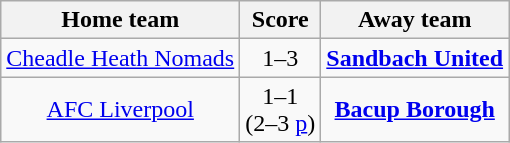<table class="wikitable" style="text-align: center">
<tr>
<th>Home team</th>
<th>Score</th>
<th>Away team</th>
</tr>
<tr>
<td><a href='#'>Cheadle Heath Nomads</a></td>
<td>1–3</td>
<td><strong><a href='#'>Sandbach United</a></strong></td>
</tr>
<tr>
<td><a href='#'>AFC Liverpool</a></td>
<td>1–1<br>(2–3 <a href='#'>p</a>)</td>
<td><strong><a href='#'>Bacup Borough</a></strong></td>
</tr>
</table>
